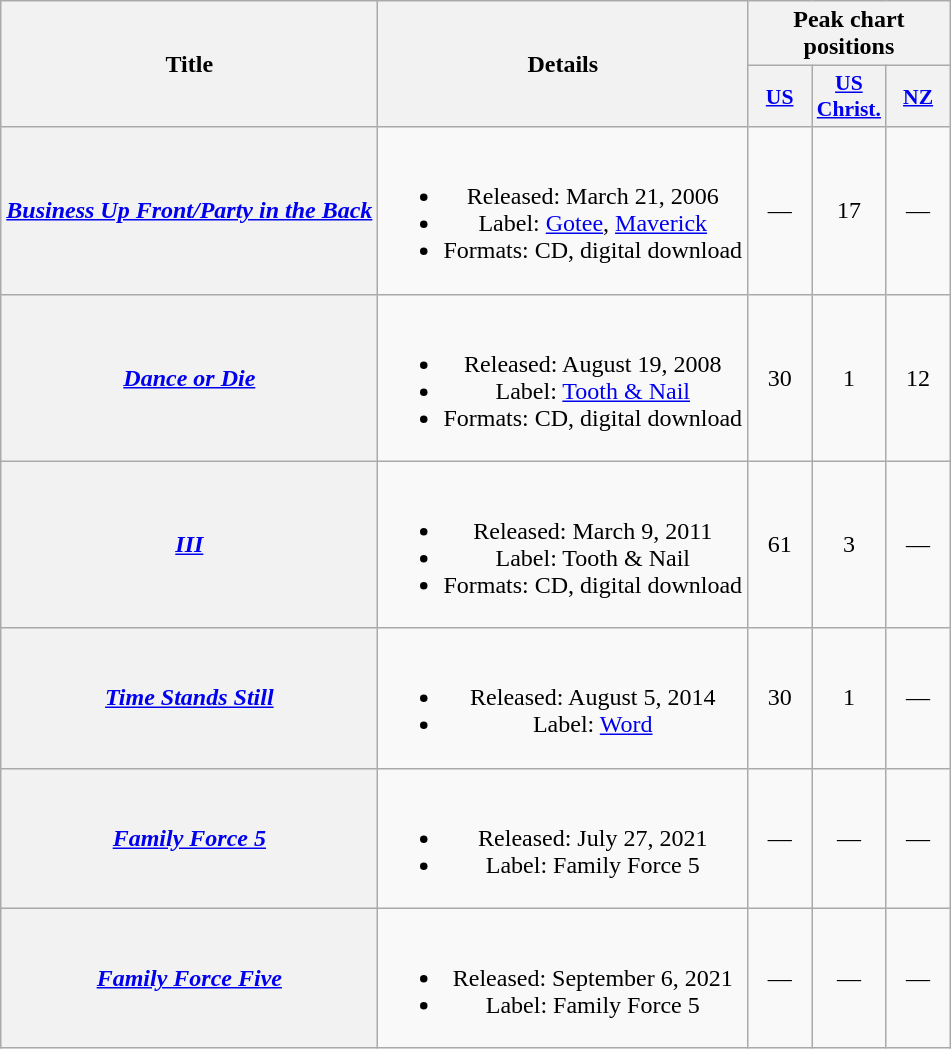<table class="wikitable plainrowheaders" style="text-align:center;">
<tr>
<th scope="col" rowspan="2">Title</th>
<th scope="col" rowspan="2">Details</th>
<th scope="col" colspan="3">Peak chart positions</th>
</tr>
<tr>
<th scope="col" style="width:2.5em;font-size:90%;"><a href='#'>US</a><br></th>
<th scope="col" style="width:2.5em;font-size:90%;"><a href='#'>US<br>Christ.</a><br></th>
<th scope="col" style="width:2.5em;font-size:90%;"><a href='#'>NZ</a><br></th>
</tr>
<tr>
<th scope="row"><em><a href='#'>Business Up Front/Party in the Back</a></em></th>
<td><br><ul><li>Released: March 21, 2006</li><li>Label: <a href='#'>Gotee</a>, <a href='#'>Maverick</a></li><li>Formats: CD, digital download</li></ul></td>
<td>—</td>
<td>17</td>
<td>—</td>
</tr>
<tr>
<th scope="row"><em><a href='#'>Dance or Die</a></em></th>
<td><br><ul><li>Released: August 19, 2008</li><li>Label: <a href='#'>Tooth & Nail</a></li><li>Formats: CD, digital download</li></ul></td>
<td>30</td>
<td>1</td>
<td>12</td>
</tr>
<tr>
<th scope="row"><em><a href='#'>III</a></em></th>
<td><br><ul><li>Released: March 9, 2011</li><li>Label: Tooth & Nail</li><li>Formats: CD, digital download</li></ul></td>
<td>61</td>
<td>3</td>
<td>—</td>
</tr>
<tr>
<th scope="row"><em><a href='#'>Time Stands Still</a></em></th>
<td><br><ul><li>Released: August 5, 2014</li><li>Label: <a href='#'>Word</a></li></ul></td>
<td>30</td>
<td>1</td>
<td>—</td>
</tr>
<tr>
<th scope="row"><em><a href='#'>Family Force 5</a></em></th>
<td><br><ul><li>Released: July 27, 2021</li><li>Label: Family Force 5</li></ul></td>
<td>—</td>
<td>—</td>
<td>—</td>
</tr>
<tr>
<th scope="row"><em><a href='#'>Family Force Five</a></em></th>
<td><br><ul><li>Released: September 6, 2021</li><li>Label: Family Force 5</li></ul></td>
<td>—</td>
<td>—</td>
<td>—</td>
</tr>
</table>
